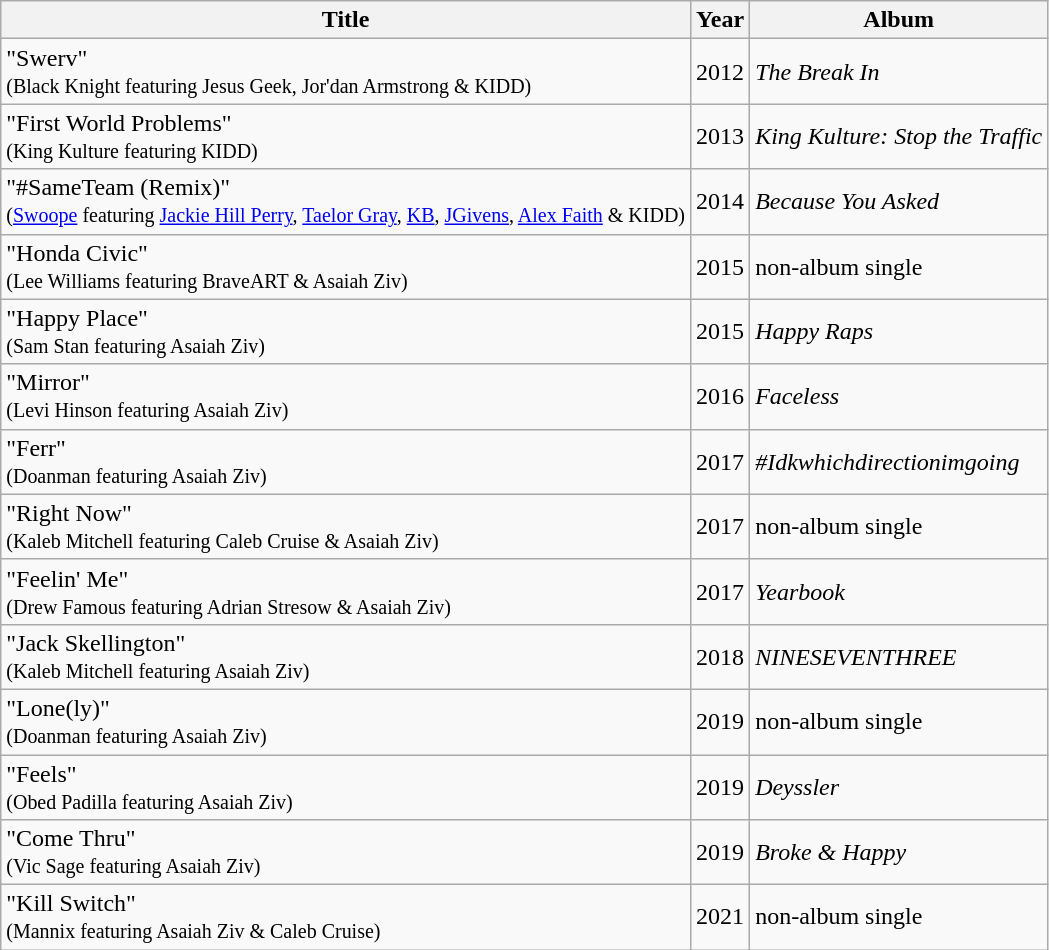<table class="wikitable">
<tr>
<th>Title</th>
<th>Year</th>
<th>Album</th>
</tr>
<tr>
<td>"Swerv"<br><small>(Black Knight featuring Jesus Geek, Jor'dan Armstrong & KIDD)</small></td>
<td>2012</td>
<td><em>The Break In</em></td>
</tr>
<tr>
<td>"First World Problems"<br><small>(King Kulture featuring KIDD)</small></td>
<td>2013</td>
<td><em>King Kulture: Stop the Traffic</em></td>
</tr>
<tr>
<td>"#SameTeam (Remix)"<br><small>(<a href='#'>Swoope</a> featuring <a href='#'>Jackie Hill Perry</a>, <a href='#'>Taelor Gray</a>, <a href='#'>KB</a>, <a href='#'>JGivens</a>, <a href='#'>Alex Faith</a> & KIDD)</small></td>
<td>2014</td>
<td><em>Because You Asked</em></td>
</tr>
<tr>
<td>"Honda Civic"<br><small>(Lee Williams featuring BraveART & Asaiah Ziv)</small></td>
<td>2015</td>
<td>non-album single</td>
</tr>
<tr>
<td>"Happy Place"<br><small>(Sam Stan featuring Asaiah Ziv)</small></td>
<td>2015</td>
<td><em>Happy Raps</em></td>
</tr>
<tr>
<td>"Mirror"<br><small>(Levi Hinson featuring Asaiah Ziv)</small></td>
<td>2016</td>
<td><em>Faceless</em></td>
</tr>
<tr>
<td>"Ferr"<br><small>(Doanman featuring Asaiah Ziv)</small></td>
<td>2017</td>
<td><em>#Idkwhichdirectionimgoing</em></td>
</tr>
<tr>
<td>"Right Now"<br><small>(Kaleb Mitchell featuring Caleb Cruise & Asaiah Ziv)</small></td>
<td>2017</td>
<td>non-album single</td>
</tr>
<tr>
<td>"Feelin' Me"<br><small>(Drew Famous featuring Adrian Stresow & Asaiah Ziv)</small></td>
<td>2017</td>
<td><em>Yearbook</em></td>
</tr>
<tr>
<td>"Jack Skellington"<br><small>(Kaleb Mitchell featuring Asaiah Ziv)</small></td>
<td>2018</td>
<td><em>NINESEVENTHREE</em></td>
</tr>
<tr>
<td>"Lone(ly)"<br><small>(Doanman featuring Asaiah Ziv)</small></td>
<td>2019</td>
<td>non-album single</td>
</tr>
<tr>
<td>"Feels"<br><small>(Obed Padilla featuring Asaiah Ziv)</small></td>
<td>2019</td>
<td><em>Deyssler</em></td>
</tr>
<tr>
<td>"Come Thru"<br><small>(Vic Sage featuring Asaiah Ziv)</small></td>
<td>2019</td>
<td><em>Broke & Happy</em></td>
</tr>
<tr>
<td>"Kill Switch"<br><small>(Mannix featuring Asaiah Ziv & Caleb Cruise)</small></td>
<td>2021</td>
<td>non-album single</td>
</tr>
</table>
